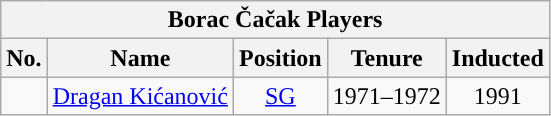<table class="wikitable" style="text-align:center">
<tr>
<th colspan="5">Borac Čačak Players</th>
</tr>
<tr>
<th>No.</th>
<th>Name</th>
<th>Position</th>
<th>Tenure</th>
<th>Inducted</th>
</tr>
<tr>
<td></td>
<td><a href='#'>Dragan Kićanović</a></td>
<td><a href='#'>SG</a></td>
<td>1971–1972</td>
<td>1991</td>
</tr>
</table>
